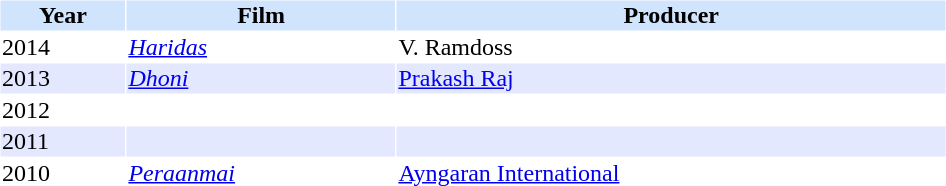<table cellspacing="1" cellpadding="1" border="0" width="50%">
<tr bgcolor="#d1e4fd">
<th>Year</th>
<th>Film</th>
<th>Producer</th>
</tr>
<tr>
<td>2014</td>
<td><em><a href='#'>Haridas</a></em></td>
<td>V. Ramdoss</td>
</tr>
<tr bgcolor="#e4e8ff">
<td>2013</td>
<td><em><a href='#'>Dhoni</a></em></td>
<td><a href='#'>Prakash Raj</a></td>
</tr>
<tr>
<td>2012</td>
<td></td>
<td></td>
</tr>
<tr bgcolor="#e4e8ff">
<td>2011</td>
<td></td>
<td></td>
</tr>
<tr>
<td>2010</td>
<td><em><a href='#'>Peraanmai</a></em></td>
<td><a href='#'>Ayngaran International</a></td>
</tr>
</table>
